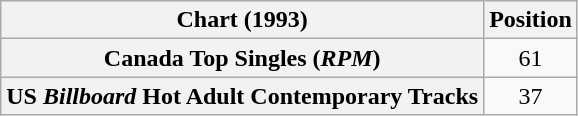<table class="wikitable plainrowheaders" style="text-align:center">
<tr>
<th scope="col">Chart (1993)</th>
<th scope="col">Position</th>
</tr>
<tr>
<th scope="row">Canada Top Singles (<em>RPM</em>)</th>
<td>61</td>
</tr>
<tr>
<th scope="row">US <em>Billboard</em> Hot Adult Contemporary Tracks</th>
<td>37</td>
</tr>
</table>
